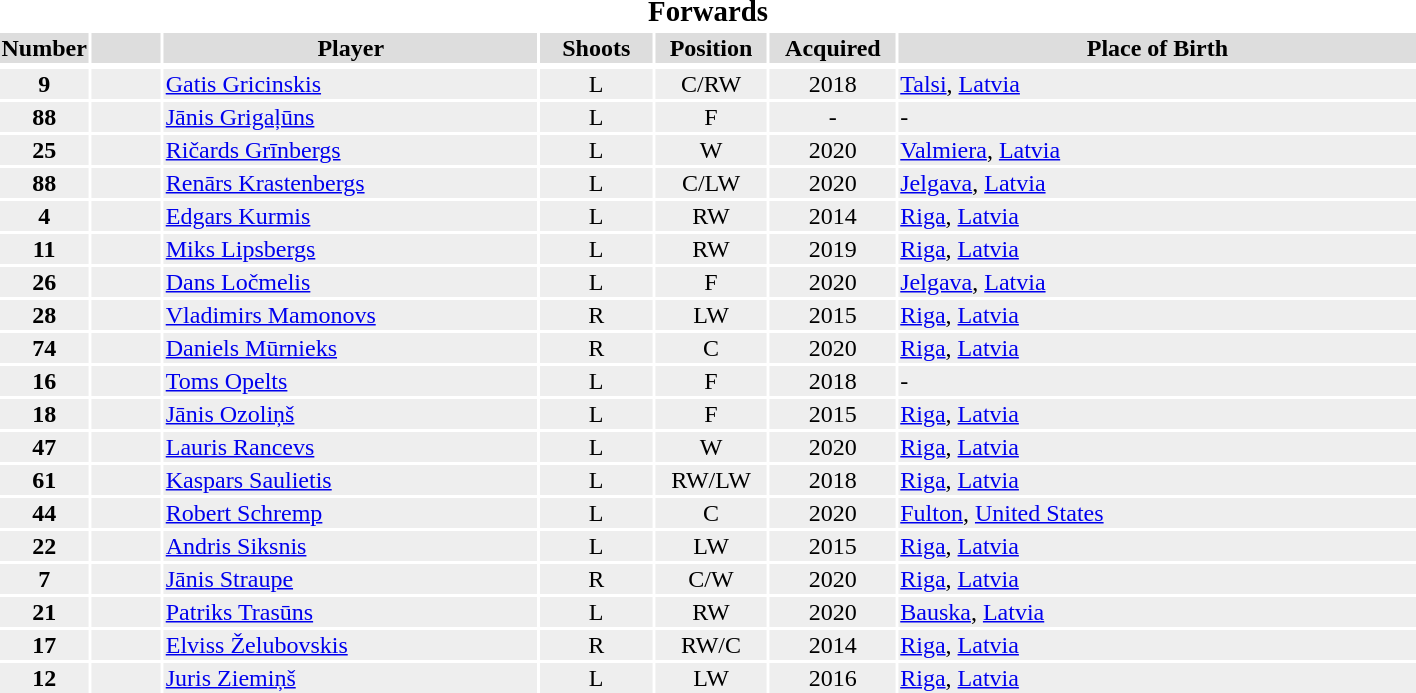<table width=75%>
<tr>
<th colspan=7><big>Forwards</big></th>
</tr>
<tr bgcolor="#dddddd">
<th width=5%>Number</th>
<th width=5%></th>
<th !width=15%>Player</th>
<th width=8%>Shoots</th>
<th width=8%>Position</th>
<th width=9%>Acquired</th>
<th width=37%>Place of Birth</th>
</tr>
<tr>
</tr>
<tr bgcolor="#eeeeee">
<td align=center><strong>9</strong></td>
<td align=center></td>
<td><a href='#'>Gatis Gricinskis</a></td>
<td align=center>L</td>
<td align=center>C/RW</td>
<td align=center>2018</td>
<td><a href='#'>Talsi</a>, <a href='#'>Latvia</a></td>
</tr>
<tr bgcolor="#eeeeee">
<td align=center><strong>88</strong></td>
<td align=center></td>
<td><a href='#'>Jānis Grigaļūns</a></td>
<td align=center>L</td>
<td align=center>F</td>
<td align=center>-</td>
<td>-</td>
</tr>
<tr bgcolor="#eeeeee">
<td align=center><strong>25</strong></td>
<td align=center></td>
<td><a href='#'>Ričards Grīnbergs</a></td>
<td align=center>L</td>
<td align=center>W</td>
<td align=center>2020</td>
<td><a href='#'>Valmiera</a>, <a href='#'>Latvia</a></td>
</tr>
<tr bgcolor="#eeeeee">
<td align=center><strong>88</strong></td>
<td align=center></td>
<td><a href='#'>Renārs Krastenbergs</a></td>
<td align=center>L</td>
<td align=center>C/LW</td>
<td align=center>2020</td>
<td><a href='#'>Jelgava</a>, <a href='#'>Latvia</a></td>
</tr>
<tr bgcolor="#eeeeee">
<td align=center><strong>4</strong></td>
<td align=center></td>
<td><a href='#'>Edgars Kurmis</a></td>
<td align=center>L</td>
<td align=center>RW</td>
<td align=center>2014</td>
<td><a href='#'>Riga</a>, <a href='#'>Latvia</a></td>
</tr>
<tr bgcolor="#eeeeee">
<td align=center><strong>11</strong></td>
<td align=center></td>
<td><a href='#'>Miks Lipsbergs</a></td>
<td align=center>L</td>
<td align=center>RW</td>
<td align=center>2019</td>
<td><a href='#'>Riga</a>, <a href='#'>Latvia</a></td>
</tr>
<tr bgcolor="#eeeeee">
<td align=center><strong>26</strong></td>
<td align=center></td>
<td><a href='#'>Dans Ločmelis</a></td>
<td align=center>L</td>
<td align=center>F</td>
<td align=center>2020</td>
<td><a href='#'>Jelgava</a>, <a href='#'>Latvia</a></td>
</tr>
<tr bgcolor="#eeeeee">
<td align=center><strong>28</strong></td>
<td align=center></td>
<td><a href='#'>Vladimirs Mamonovs</a></td>
<td align=center>R</td>
<td align=center>LW</td>
<td align=center>2015</td>
<td><a href='#'>Riga</a>, <a href='#'>Latvia</a></td>
</tr>
<tr bgcolor="#eeeeee">
<td align=center><strong>74</strong></td>
<td align=center></td>
<td><a href='#'>Daniels Mūrnieks</a></td>
<td align=center>R</td>
<td align=center>C</td>
<td align=center>2020</td>
<td><a href='#'>Riga</a>, <a href='#'>Latvia</a></td>
</tr>
<tr bgcolor="#eeeeee">
<td align=center><strong>16</strong></td>
<td align=center></td>
<td><a href='#'>Toms Opelts</a></td>
<td align=center>L</td>
<td align=center>F</td>
<td align=center>2018</td>
<td>-</td>
</tr>
<tr bgcolor="#eeeeee">
<td align=center><strong>18</strong></td>
<td align=center></td>
<td><a href='#'>Jānis Ozoliņš</a></td>
<td align=center>L</td>
<td align=center>F</td>
<td align=center>2015</td>
<td><a href='#'>Riga</a>, <a href='#'>Latvia</a></td>
</tr>
<tr bgcolor="#eeeeee">
<td align=center><strong>47</strong></td>
<td align=center></td>
<td><a href='#'>Lauris Rancevs</a></td>
<td align=center>L</td>
<td align=center>W</td>
<td align=center>2020</td>
<td><a href='#'>Riga</a>, <a href='#'>Latvia</a></td>
</tr>
<tr bgcolor="#eeeeee">
<td align=center><strong>61</strong></td>
<td align=center></td>
<td><a href='#'>Kaspars Saulietis</a></td>
<td align=center>L</td>
<td align=center>RW/LW</td>
<td align=center>2018</td>
<td><a href='#'>Riga</a>, <a href='#'>Latvia</a></td>
</tr>
<tr bgcolor="#eeeeee">
<td align=center><strong>44</strong></td>
<td align=center></td>
<td><a href='#'>Robert Schremp</a></td>
<td align=center>L</td>
<td align=center>C</td>
<td align=center>2020</td>
<td><a href='#'>Fulton</a>, <a href='#'>United States</a></td>
</tr>
<tr bgcolor="#eeeeee">
<td align=center><strong>22</strong></td>
<td align=center></td>
<td><a href='#'>Andris Siksnis</a></td>
<td align=center>L</td>
<td align=center>LW</td>
<td align=center>2015</td>
<td><a href='#'>Riga</a>, <a href='#'>Latvia</a></td>
</tr>
<tr bgcolor="#eeeeee">
<td align=center><strong>7</strong></td>
<td align=center></td>
<td><a href='#'>Jānis Straupe</a></td>
<td align=center>R</td>
<td align=center>C/W</td>
<td align=center>2020</td>
<td><a href='#'>Riga</a>, <a href='#'>Latvia</a></td>
</tr>
<tr bgcolor="#eeeeee">
<td align=center><strong>21</strong></td>
<td align=center></td>
<td><a href='#'>Patriks Trasūns</a></td>
<td align=center>L</td>
<td align=center>RW</td>
<td align=center>2020</td>
<td><a href='#'>Bauska</a>, <a href='#'>Latvia</a></td>
</tr>
<tr bgcolor="#eeeeee">
<td align=center><strong>17</strong></td>
<td align=center></td>
<td><a href='#'>Elviss Želubovskis</a></td>
<td align=center>R</td>
<td align=center>RW/C</td>
<td align=center>2014</td>
<td><a href='#'>Riga</a>, <a href='#'>Latvia</a></td>
</tr>
<tr bgcolor="#eeeeee">
<td align=center><strong>12</strong></td>
<td align=center></td>
<td><a href='#'>Juris Ziemiņš</a></td>
<td align=center>L</td>
<td align=center>LW</td>
<td align=center>2016</td>
<td><a href='#'>Riga</a>, <a href='#'>Latvia</a></td>
</tr>
</table>
